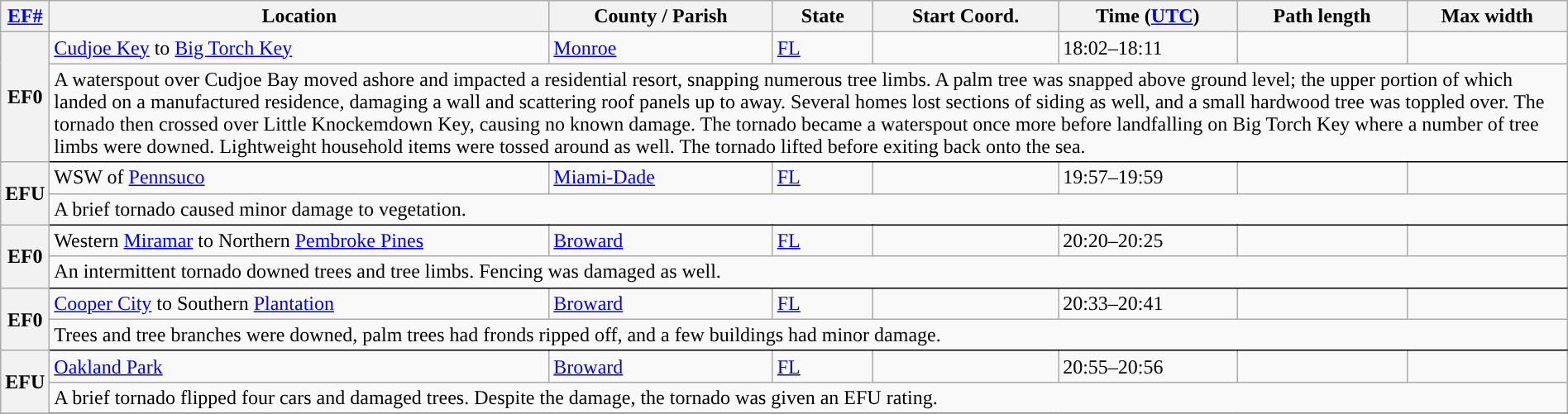<table class="wikitable sortable" style="width:100%;">
<tr>
<th scope="col" width="2%" align="center"><a href='#'>EF#</a></th>
<th scope="col" align="center" class="unsortable">Location</th>
<th scope="col" align="center" class="unsortable">County / Parish</th>
<th scope="col" align="center">State</th>
<th scope="col" align="center">Start Coord.</th>
<th scope="col" align="center">Time (<a href='#'>UTC</a>)</th>
<th scope="col" align="center">Path length</th>
<th scope="col" align="center">Max width</th>
</tr>
<tr>
<th scope="row" rowspan="2" style="background-color:#">EF0</th>
<td><a href='#'>Cudjoe Key</a> to <a href='#'>Big Torch Key</a></td>
<td><a href='#'>Monroe</a></td>
<td><a href='#'>FL</a></td>
<td></td>
<td>18:02–18:11</td>
<td></td>
<td></td>
</tr>
<tr class="expand-child">
<td colspan="8" style=" border-bottom: 1px solid black;">A waterspout over Cudjoe Bay moved ashore and impacted a residential resort, snapping numerous tree limbs. A palm tree was snapped  above ground level; the upper portion of which landed on a manufactured residence, damaging a wall and scattering roof panels up to  away. Several homes lost sections of siding as well, and a small hardwood tree was toppled over. The tornado then crossed over Little Knockemdown Key, causing no known damage. The tornado became a waterspout once more before landfalling on Big Torch Key where a number of tree limbs were downed. Lightweight household items were tossed around as well. The tornado lifted before exiting back onto the sea.</td>
</tr>
<tr>
<th scope="row" rowspan="2" style="background-color:#">EFU</th>
<td>WSW of <a href='#'>Pennsuco</a></td>
<td><a href='#'>Miami-Dade</a></td>
<td><a href='#'>FL</a></td>
<td></td>
<td>19:57–19:59</td>
<td></td>
<td></td>
</tr>
<tr class="expand-child">
<td colspan="8" style=" border-bottom: 1px solid black;">A brief tornado caused minor damage to vegetation.</td>
</tr>
<tr>
<th scope="row" rowspan="2" style="background-color:#">EF0</th>
<td>Western <a href='#'>Miramar</a> to Northern <a href='#'>Pembroke Pines</a></td>
<td><a href='#'>Broward</a></td>
<td><a href='#'>FL</a></td>
<td></td>
<td>20:20–20:25</td>
<td></td>
<td></td>
</tr>
<tr class="expand-child">
<td colspan="8" style=" border-bottom: 1px solid black;">An intermittent tornado downed trees and tree limbs. Fencing was damaged as well.</td>
</tr>
<tr>
<th scope="row" rowspan="2" style="background-color:#">EF0</th>
<td><a href='#'>Cooper City</a> to Southern <a href='#'>Plantation</a></td>
<td><a href='#'>Broward</a></td>
<td><a href='#'>FL</a></td>
<td></td>
<td>20:33–20:41</td>
<td></td>
<td></td>
</tr>
<tr class="expand-child">
<td colspan="8" style=" border-bottom: 1px solid black;">Trees and tree branches were downed, palm trees had fronds ripped off, and a few buildings had minor damage.</td>
</tr>
<tr>
<th scope="row" rowspan="2" style="background-color:#">EFU</th>
<td><a href='#'>Oakland Park</a></td>
<td><a href='#'>Broward</a></td>
<td><a href='#'>FL</a></td>
<td></td>
<td>20:55–20:56</td>
<td></td>
<td></td>
</tr>
<tr class="expand-child">
<td colspan="8" style=" border-bottom: 1px solid black;">A brief tornado flipped four cars and damaged trees. Despite the damage, the tornado was given an EFU rating.</td>
</tr>
<tr>
</tr>
</table>
